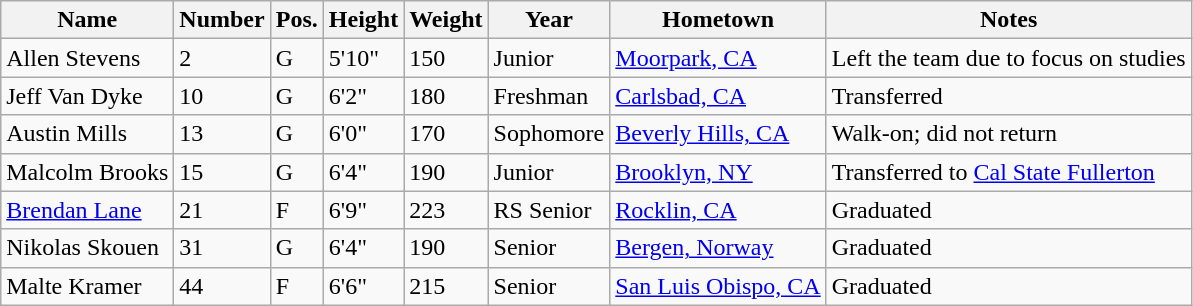<table class="wikitable sortable" border="1">
<tr>
<th>Name</th>
<th>Number</th>
<th>Pos.</th>
<th>Height</th>
<th>Weight</th>
<th>Year</th>
<th>Hometown</th>
<th class="unsortable">Notes</th>
</tr>
<tr>
<td>Allen Stevens</td>
<td>2</td>
<td>G</td>
<td>5'10"</td>
<td>150</td>
<td>Junior</td>
<td><a href='#'>Moorpark, CA</a></td>
<td>Left the team due to focus on studies</td>
</tr>
<tr>
<td>Jeff Van Dyke</td>
<td>10</td>
<td>G</td>
<td>6'2"</td>
<td>180</td>
<td>Freshman</td>
<td><a href='#'>Carlsbad, CA</a></td>
<td>Transferred</td>
</tr>
<tr>
<td>Austin Mills</td>
<td>13</td>
<td>G</td>
<td>6'0"</td>
<td>170</td>
<td>Sophomore</td>
<td><a href='#'>Beverly Hills, CA</a></td>
<td>Walk-on; did not return</td>
</tr>
<tr>
<td>Malcolm Brooks</td>
<td>15</td>
<td>G</td>
<td>6'4"</td>
<td>190</td>
<td>Junior</td>
<td><a href='#'>Brooklyn, NY</a></td>
<td>Transferred to <a href='#'>Cal State Fullerton</a></td>
</tr>
<tr>
<td><a href='#'>Brendan Lane</a></td>
<td>21</td>
<td>F</td>
<td>6'9"</td>
<td>223</td>
<td>RS Senior</td>
<td><a href='#'>Rocklin, CA</a></td>
<td>Graduated</td>
</tr>
<tr>
<td>Nikolas Skouen</td>
<td>31</td>
<td>G</td>
<td>6'4"</td>
<td>190</td>
<td>Senior</td>
<td><a href='#'>Bergen, Norway</a></td>
<td>Graduated</td>
</tr>
<tr>
<td>Malte Kramer</td>
<td>44</td>
<td>F</td>
<td>6'6"</td>
<td>215</td>
<td>Senior</td>
<td><a href='#'>San Luis Obispo, CA</a></td>
<td>Graduated</td>
</tr>
</table>
